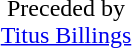<table style="margin:1em auto">
<tr>
<td><br></td>
</tr>
<tr>
<td width="30%" align="center"><br>Preceded by<br><span><a href='#'>Titus Billings</a></span><br><small><strong><em><br></em></strong></small><br>

</td>
</tr>
</table>
